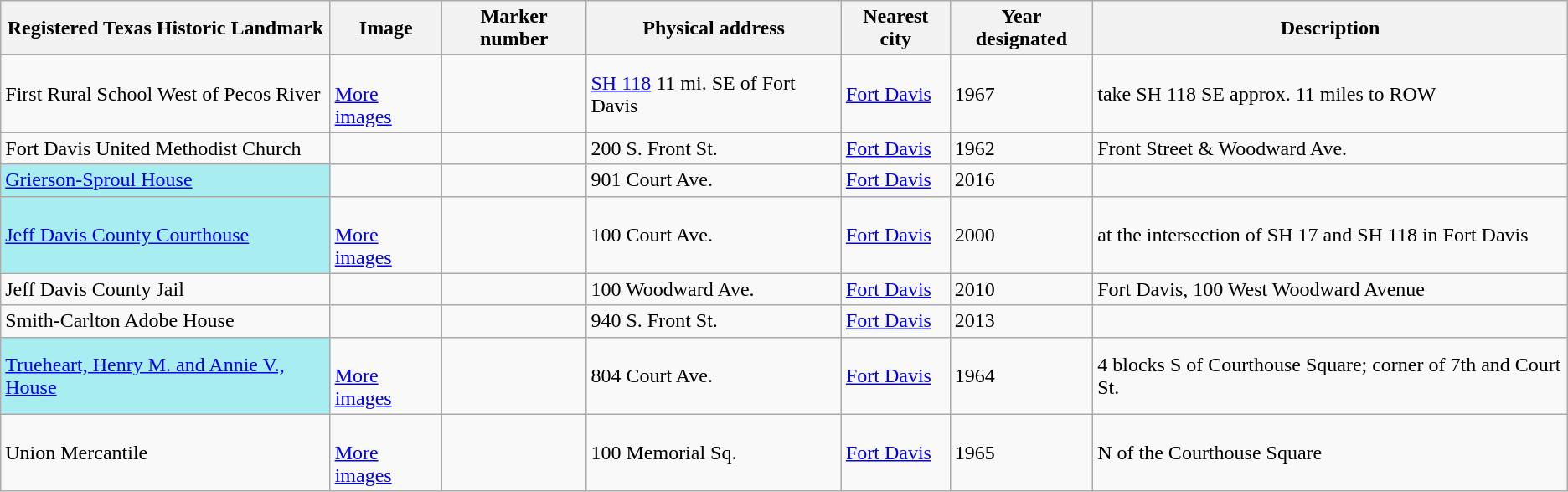<table class="wikitable sortable">
<tr>
<th>Registered Texas Historic Landmark</th>
<th>Image</th>
<th>Marker number</th>
<th>Physical address</th>
<th>Nearest city</th>
<th>Year designated</th>
<th>Description</th>
</tr>
<tr>
<td>First Rural School West of Pecos River</td>
<td><br> <a href='#'>More images</a></td>
<td></td>
<td><a href='#'>SH 118</a> 11 mi. SE of Fort Davis<br></td>
<td><a href='#'>Fort Davis</a></td>
<td>1967</td>
<td>take SH 118 SE approx. 11 miles to ROW</td>
</tr>
<tr>
<td>Fort Davis United Methodist Church</td>
<td></td>
<td></td>
<td>200 S. Front St.<br></td>
<td><a href='#'>Fort Davis</a></td>
<td>1962</td>
<td>Front Street & Woodward Ave.</td>
</tr>
<tr>
<td style="background: #A8EDEF"><a href='#'>Grierson-Sproul House</a></td>
<td></td>
<td></td>
<td>901 Court Ave.<br></td>
<td><a href='#'>Fort Davis</a></td>
<td>2016</td>
<td></td>
</tr>
<tr>
<td style="background: #A8EDEF"><a href='#'>Jeff Davis County Courthouse</a></td>
<td><br> <a href='#'>More images</a></td>
<td></td>
<td>100 Court Ave.<br></td>
<td><a href='#'>Fort Davis</a></td>
<td>2000</td>
<td>at the intersection of SH 17 and SH 118 in Fort Davis</td>
</tr>
<tr>
<td>Jeff Davis County Jail</td>
<td></td>
<td></td>
<td>100 Woodward Ave.<br></td>
<td><a href='#'>Fort Davis</a></td>
<td>2010</td>
<td>Fort Davis, 100 West Woodward Avenue</td>
</tr>
<tr>
<td>Smith-Carlton Adobe House</td>
<td></td>
<td></td>
<td>940 S. Front St.<br></td>
<td><a href='#'>Fort Davis</a></td>
<td>2013</td>
<td></td>
</tr>
<tr>
<td style="background: #A8EDEF"><a href='#'>Trueheart, Henry M. and Annie V., House</a></td>
<td><br> <a href='#'>More images</a></td>
<td></td>
<td>804 Court Ave.<br></td>
<td><a href='#'>Fort Davis</a></td>
<td>1964</td>
<td>4 blocks S of Courthouse Square; corner of 7th and Court St.</td>
</tr>
<tr>
<td>Union Mercantile</td>
<td><br> <a href='#'>More images</a></td>
<td></td>
<td>100 Memorial Sq.<br></td>
<td><a href='#'>Fort Davis</a></td>
<td>1965</td>
<td>N of the Courthouse Square</td>
</tr>
</table>
